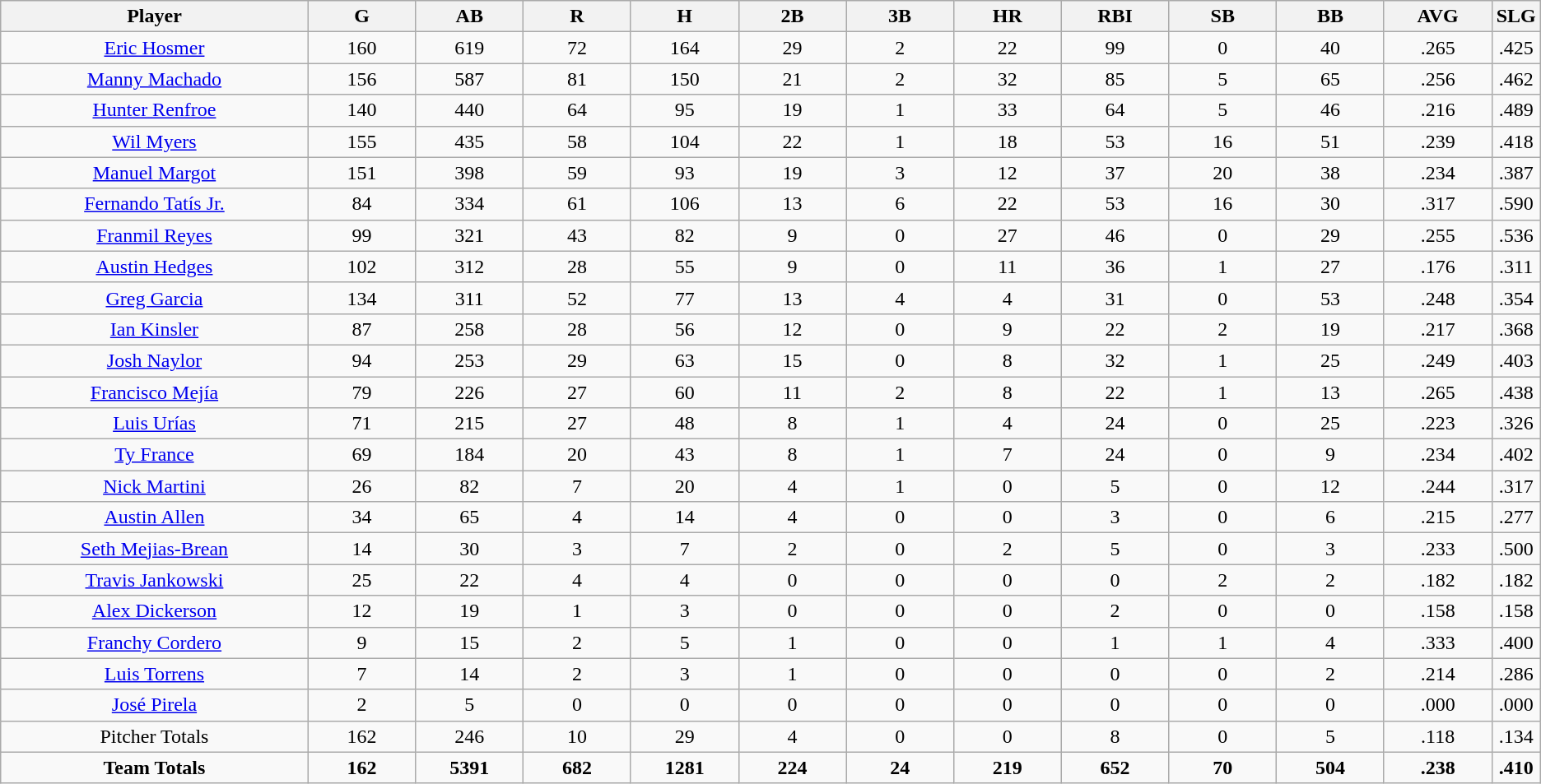<table class=wikitable style="text-align:center">
<tr>
<th bgcolor=#DDDDFF; width="20%">Player</th>
<th bgcolor=#DDDDFF; width="7%">G</th>
<th bgcolor=#DDDDFF; width="7%">AB</th>
<th bgcolor=#DDDDFF; width="7%">R</th>
<th bgcolor=#DDDDFF; width="7%">H</th>
<th bgcolor=#DDDDFF; width="7%">2B</th>
<th bgcolor=#DDDDFF; width="7%">3B</th>
<th bgcolor=#DDDDFF; width="7%">HR</th>
<th bgcolor=#DDDDFF; width="7%">RBI</th>
<th bgcolor=#DDDDFF; width="7%">SB</th>
<th bgcolor=#DDDDFF; width="7%">BB</th>
<th bgcolor=#DDDDFF; width="7%">AVG</th>
<th bgcolor=#DDDDFF; width="7%">SLG</th>
</tr>
<tr>
<td><a href='#'>Eric Hosmer</a></td>
<td>160</td>
<td>619</td>
<td>72</td>
<td>164</td>
<td>29</td>
<td>2</td>
<td>22</td>
<td>99</td>
<td>0</td>
<td>40</td>
<td>.265</td>
<td>.425</td>
</tr>
<tr>
<td><a href='#'>Manny Machado</a></td>
<td>156</td>
<td>587</td>
<td>81</td>
<td>150</td>
<td>21</td>
<td>2</td>
<td>32</td>
<td>85</td>
<td>5</td>
<td>65</td>
<td>.256</td>
<td>.462</td>
</tr>
<tr>
<td><a href='#'>Hunter Renfroe</a></td>
<td>140</td>
<td>440</td>
<td>64</td>
<td>95</td>
<td>19</td>
<td>1</td>
<td>33</td>
<td>64</td>
<td>5</td>
<td>46</td>
<td>.216</td>
<td>.489</td>
</tr>
<tr>
<td><a href='#'>Wil Myers</a></td>
<td>155</td>
<td>435</td>
<td>58</td>
<td>104</td>
<td>22</td>
<td>1</td>
<td>18</td>
<td>53</td>
<td>16</td>
<td>51</td>
<td>.239</td>
<td>.418</td>
</tr>
<tr>
<td><a href='#'>Manuel Margot</a></td>
<td>151</td>
<td>398</td>
<td>59</td>
<td>93</td>
<td>19</td>
<td>3</td>
<td>12</td>
<td>37</td>
<td>20</td>
<td>38</td>
<td>.234</td>
<td>.387</td>
</tr>
<tr>
<td><a href='#'>Fernando Tatís Jr.</a></td>
<td>84</td>
<td>334</td>
<td>61</td>
<td>106</td>
<td>13</td>
<td>6</td>
<td>22</td>
<td>53</td>
<td>16</td>
<td>30</td>
<td>.317</td>
<td>.590</td>
</tr>
<tr>
<td><a href='#'>Franmil Reyes</a></td>
<td>99</td>
<td>321</td>
<td>43</td>
<td>82</td>
<td>9</td>
<td>0</td>
<td>27</td>
<td>46</td>
<td>0</td>
<td>29</td>
<td>.255</td>
<td>.536</td>
</tr>
<tr>
<td><a href='#'>Austin Hedges</a></td>
<td>102</td>
<td>312</td>
<td>28</td>
<td>55</td>
<td>9</td>
<td>0</td>
<td>11</td>
<td>36</td>
<td>1</td>
<td>27</td>
<td>.176</td>
<td>.311</td>
</tr>
<tr>
<td><a href='#'>Greg Garcia</a></td>
<td>134</td>
<td>311</td>
<td>52</td>
<td>77</td>
<td>13</td>
<td>4</td>
<td>4</td>
<td>31</td>
<td>0</td>
<td>53</td>
<td>.248</td>
<td>.354</td>
</tr>
<tr>
<td><a href='#'>Ian Kinsler</a></td>
<td>87</td>
<td>258</td>
<td>28</td>
<td>56</td>
<td>12</td>
<td>0</td>
<td>9</td>
<td>22</td>
<td>2</td>
<td>19</td>
<td>.217</td>
<td>.368</td>
</tr>
<tr>
<td><a href='#'>Josh Naylor</a></td>
<td>94</td>
<td>253</td>
<td>29</td>
<td>63</td>
<td>15</td>
<td>0</td>
<td>8</td>
<td>32</td>
<td>1</td>
<td>25</td>
<td>.249</td>
<td>.403</td>
</tr>
<tr>
<td><a href='#'>Francisco Mejía</a></td>
<td>79</td>
<td>226</td>
<td>27</td>
<td>60</td>
<td>11</td>
<td>2</td>
<td>8</td>
<td>22</td>
<td>1</td>
<td>13</td>
<td>.265</td>
<td>.438</td>
</tr>
<tr>
<td><a href='#'>Luis Urías</a></td>
<td>71</td>
<td>215</td>
<td>27</td>
<td>48</td>
<td>8</td>
<td>1</td>
<td>4</td>
<td>24</td>
<td>0</td>
<td>25</td>
<td>.223</td>
<td>.326</td>
</tr>
<tr>
<td><a href='#'>Ty France</a></td>
<td>69</td>
<td>184</td>
<td>20</td>
<td>43</td>
<td>8</td>
<td>1</td>
<td>7</td>
<td>24</td>
<td>0</td>
<td>9</td>
<td>.234</td>
<td>.402</td>
</tr>
<tr>
<td><a href='#'>Nick Martini</a></td>
<td>26</td>
<td>82</td>
<td>7</td>
<td>20</td>
<td>4</td>
<td>1</td>
<td>0</td>
<td>5</td>
<td>0</td>
<td>12</td>
<td>.244</td>
<td>.317</td>
</tr>
<tr>
<td><a href='#'>Austin Allen</a></td>
<td>34</td>
<td>65</td>
<td>4</td>
<td>14</td>
<td>4</td>
<td>0</td>
<td>0</td>
<td>3</td>
<td>0</td>
<td>6</td>
<td>.215</td>
<td>.277</td>
</tr>
<tr>
<td><a href='#'>Seth Mejias-Brean</a></td>
<td>14</td>
<td>30</td>
<td>3</td>
<td>7</td>
<td>2</td>
<td>0</td>
<td>2</td>
<td>5</td>
<td>0</td>
<td>3</td>
<td>.233</td>
<td>.500</td>
</tr>
<tr>
<td><a href='#'>Travis Jankowski</a></td>
<td>25</td>
<td>22</td>
<td>4</td>
<td>4</td>
<td>0</td>
<td>0</td>
<td>0</td>
<td>0</td>
<td>2</td>
<td>2</td>
<td>.182</td>
<td>.182</td>
</tr>
<tr>
<td><a href='#'>Alex Dickerson</a></td>
<td>12</td>
<td>19</td>
<td>1</td>
<td>3</td>
<td>0</td>
<td>0</td>
<td>0</td>
<td>2</td>
<td>0</td>
<td>0</td>
<td>.158</td>
<td>.158</td>
</tr>
<tr>
<td><a href='#'>Franchy Cordero</a></td>
<td>9</td>
<td>15</td>
<td>2</td>
<td>5</td>
<td>1</td>
<td>0</td>
<td>0</td>
<td>1</td>
<td>1</td>
<td>4</td>
<td>.333</td>
<td>.400</td>
</tr>
<tr>
<td><a href='#'>Luis Torrens</a></td>
<td>7</td>
<td>14</td>
<td>2</td>
<td>3</td>
<td>1</td>
<td>0</td>
<td>0</td>
<td>0</td>
<td>0</td>
<td>2</td>
<td>.214</td>
<td>.286</td>
</tr>
<tr>
<td><a href='#'>José Pirela</a></td>
<td>2</td>
<td>5</td>
<td>0</td>
<td>0</td>
<td>0</td>
<td>0</td>
<td>0</td>
<td>0</td>
<td>0</td>
<td>0</td>
<td>.000</td>
<td>.000</td>
</tr>
<tr>
<td>Pitcher Totals</td>
<td>162</td>
<td>246</td>
<td>10</td>
<td>29</td>
<td>4</td>
<td>0</td>
<td>0</td>
<td>8</td>
<td>0</td>
<td>5</td>
<td>.118</td>
<td>.134</td>
</tr>
<tr>
<td><strong>Team Totals</strong></td>
<td><strong>162</strong></td>
<td><strong>5391</strong></td>
<td><strong>682</strong></td>
<td><strong>1281</strong></td>
<td><strong>224</strong></td>
<td><strong>24</strong></td>
<td><strong>219</strong></td>
<td><strong>652</strong></td>
<td><strong>70</strong></td>
<td><strong>504</strong></td>
<td><strong>.238</strong></td>
<td><strong>.410</strong></td>
</tr>
</table>
